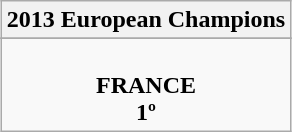<table class="wikitable" style="text-align: center; margin: 0 auto;">
<tr>
<th>2013 European Champions</th>
</tr>
<tr>
</tr>
<tr>
<td><br><strong>FRANCE</strong><br><strong>1º</strong></td>
</tr>
</table>
